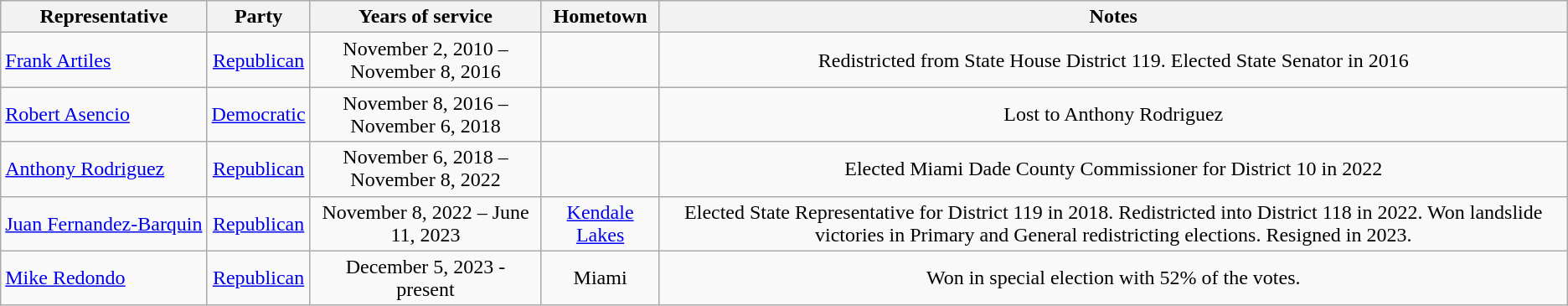<table class="wikitable" style="text-align:center">
<tr>
<th>Representative</th>
<th>Party</th>
<th>Years of service</th>
<th>Hometown</th>
<th>Notes</th>
</tr>
<tr>
<td nowrap="" align="left"><a href='#'>Frank Artiles</a></td>
<td><a href='#'>Republican</a></td>
<td>November 2, 2010 – November 8, 2016</td>
<td></td>
<td>Redistricted from State House District 119. Elected State Senator in 2016</td>
</tr>
<tr>
<td nowrap="" align="left"><a href='#'>Robert Asencio</a></td>
<td><a href='#'>Democratic</a></td>
<td>November 8, 2016 – November 6, 2018</td>
<td></td>
<td>Lost to Anthony Rodriguez</td>
</tr>
<tr>
<td nowrap="" align="left"><a href='#'>Anthony Rodriguez</a></td>
<td><a href='#'>Republican</a></td>
<td>November 6, 2018 – November 8, 2022</td>
<td></td>
<td>Elected Miami Dade County Commissioner for District 10 in 2022</td>
</tr>
<tr>
<td nowrap="" align="left"><a href='#'>Juan Fernandez-Barquin</a></td>
<td><a href='#'>Republican</a></td>
<td>November 8, 2022 – June 11, 2023</td>
<td><a href='#'>Kendale Lakes</a></td>
<td>Elected State Representative for District 119 in 2018. Redistricted into District 118 in 2022. Won landslide victories in Primary and General redistricting elections. Resigned in 2023.</td>
</tr>
<tr>
<td nowrap="" align="left"><a href='#'>Mike Redondo</a></td>
<td><a href='#'>Republican</a></td>
<td>December 5, 2023 - present</td>
<td>Miami</td>
<td>Won in special election with 52% of the votes.</td>
</tr>
</table>
